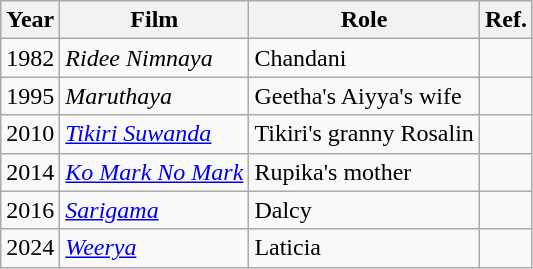<table class="wikitable">
<tr>
<th>Year</th>
<th>Film</th>
<th>Role</th>
<th>Ref.</th>
</tr>
<tr>
<td>1982</td>
<td><em>Ridee Nimnaya</em></td>
<td>Chandani</td>
<td></td>
</tr>
<tr>
<td>1995</td>
<td><em>Maruthaya</em></td>
<td>Geetha's Aiyya's wife</td>
<td></td>
</tr>
<tr>
<td>2010</td>
<td><em><a href='#'>Tikiri Suwanda</a></em></td>
<td>Tikiri's granny Rosalin</td>
<td></td>
</tr>
<tr>
<td>2014</td>
<td><em><a href='#'>Ko Mark No Mark</a></em></td>
<td>Rupika's mother</td>
<td></td>
</tr>
<tr>
<td>2016</td>
<td><em><a href='#'>Sarigama</a></em></td>
<td>Dalcy</td>
<td></td>
</tr>
<tr>
<td>2024</td>
<td><em><a href='#'>Weerya</a></em></td>
<td>Laticia</td>
<td></td>
</tr>
</table>
